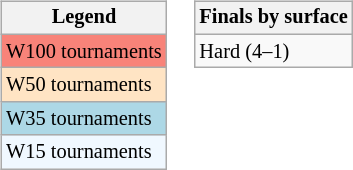<table>
<tr valign=top>
<td><br><table class=wikitable style="font-size:85%">
<tr>
<th>Legend</th>
</tr>
<tr style="background:#f88379;">
<td>W100 tournaments</td>
</tr>
<tr style="background:#ffe4c4;">
<td>W50 tournaments</td>
</tr>
<tr style="background:lightblue;">
<td>W35 tournaments</td>
</tr>
<tr style="background:#f0f8ff;">
<td>W15 tournaments</td>
</tr>
</table>
</td>
<td><br><table class=wikitable style="font-size:85%">
<tr>
<th>Finals by surface</th>
</tr>
<tr>
<td>Hard (4–1)</td>
</tr>
</table>
</td>
</tr>
</table>
